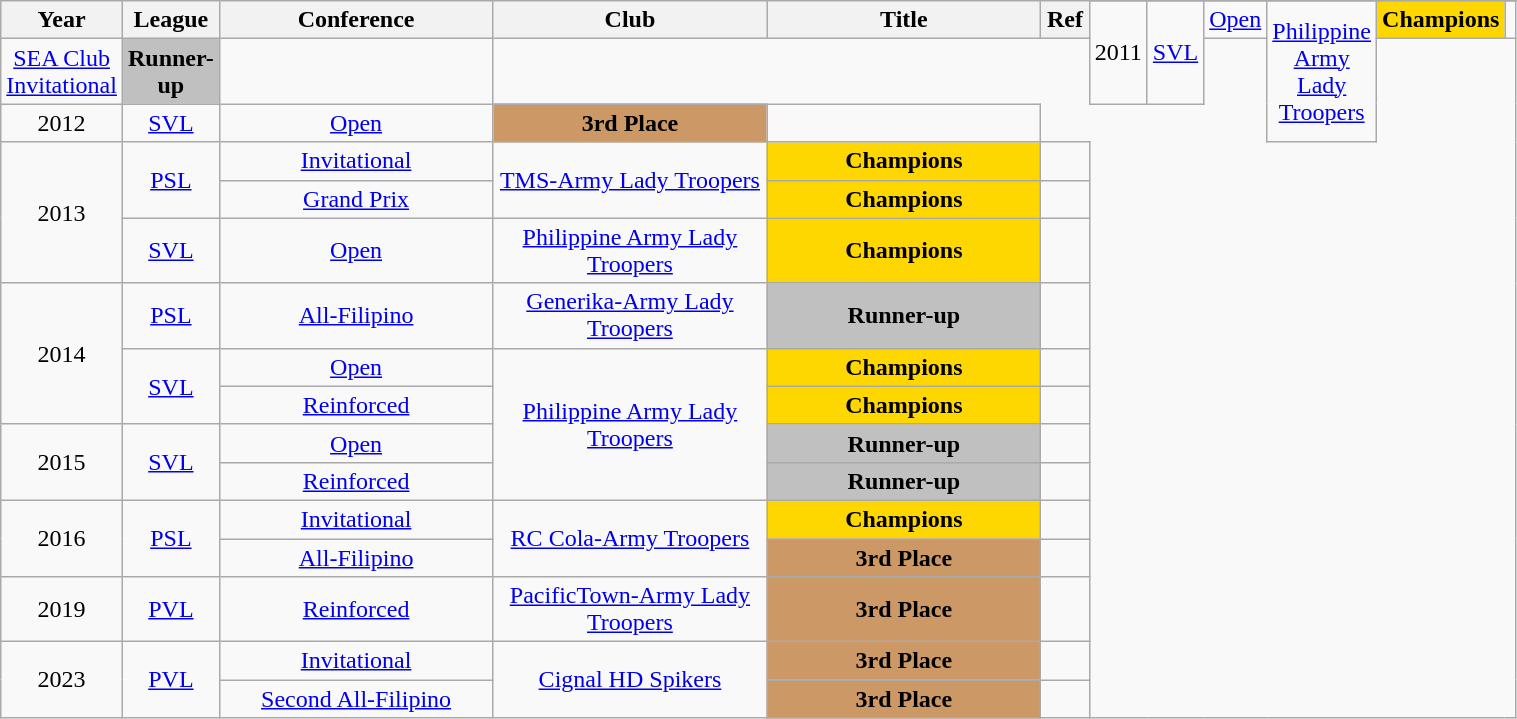<table class="wikitable sortable" style="text-align:center" width="80%">
<tr>
<th style="width:25px;" rowspan="2">Year</th>
<th style="width:25px;" rowspan="2">League</th>
<th style="width:180px;" rowspan="2">Conference</th>
<th style="width:180px;" rowspan="2">Club</th>
<th style="width:180px;" rowspan="2">Title</th>
<th style="width:25px;" rowspan="2">Ref</th>
</tr>
<tr>
<td rowspan="2">2011</td>
<td rowspan="2"><a href='#'>SVL</a></td>
<td><a href='#'>Open</a></td>
<td rowspan="3"><a href='#'>Philippine Army Lady Troopers</a></td>
<td style="background:gold"><strong>Champions</strong></td>
<td></td>
</tr>
<tr>
<td><a href='#'>SEA Club Invitational</a></td>
<td style="background:silver;"><strong>Runner-up</strong></td>
<td></td>
</tr>
<tr>
<td>2012</td>
<td><a href='#'>SVL</a></td>
<td><a href='#'>Open</a></td>
<td style="background:#c96;"><strong>3rd Place</strong></td>
<td></td>
</tr>
<tr>
<td rowspan="3">2013</td>
<td rowspan="2"><a href='#'>PSL</a></td>
<td><a href='#'>Invitational</a></td>
<td rowspan="2"><a href='#'>TMS-Army Lady Troopers</a></td>
<td style="background:gold"><strong>Champions</strong></td>
<td></td>
</tr>
<tr>
<td><a href='#'>Grand Prix</a></td>
<td style="background:gold"><strong>Champions</strong></td>
<td></td>
</tr>
<tr>
<td><a href='#'>SVL</a></td>
<td><a href='#'>Open</a></td>
<td><a href='#'>Philippine Army Lady Troopers</a></td>
<td style="background:gold"><strong>Champions</strong></td>
<td></td>
</tr>
<tr>
<td rowspan="3">2014</td>
<td><a href='#'>PSL</a></td>
<td><a href='#'>All-Filipino</a></td>
<td><a href='#'>Generika-Army Lady Troopers</a></td>
<td style="background:silver;"><strong>Runner-up</strong></td>
<td></td>
</tr>
<tr>
<td rowspan="2"><a href='#'>SVL</a></td>
<td><a href='#'>Open</a></td>
<td rowspan="4"><a href='#'>Philippine Army Lady Troopers</a></td>
<td style="background:gold"><strong>Champions</strong></td>
<td></td>
</tr>
<tr>
<td><a href='#'>Reinforced</a></td>
<td style="background:gold"><strong>Champions</strong></td>
<td></td>
</tr>
<tr>
<td rowspan="2">2015</td>
<td rowspan="2"><a href='#'>SVL</a></td>
<td><a href='#'>Open</a></td>
<td style="background:silver;"><strong>Runner-up</strong></td>
<td></td>
</tr>
<tr>
<td><a href='#'>Reinforced</a></td>
<td style="background:silver;"><strong>Runner-up</strong></td>
<td></td>
</tr>
<tr>
<td rowspan="2">2016</td>
<td rowspan="2"><a href='#'>PSL</a></td>
<td><a href='#'>Invitational</a></td>
<td rowspan="2"><a href='#'>RC Cola-Army Troopers</a></td>
<td style="background:gold"><strong>Champions</strong></td>
<td></td>
</tr>
<tr>
<td><a href='#'>All-Filipino</a></td>
<td style="background:#c96;"><strong>3rd Place</strong></td>
<td></td>
</tr>
<tr>
<td>2019</td>
<td><a href='#'>PVL</a></td>
<td><a href='#'>Reinforced</a></td>
<td><a href='#'>PacificTown-Army Lady  Troopers</a></td>
<td style="background:#c96;"><strong>3rd Place</strong></td>
<td></td>
</tr>
<tr>
<td rowspan="2">2023</td>
<td rowspan=2><a href='#'>PVL</a></td>
<td><a href='#'>Invitational</a></td>
<td rowspan=2><a href='#'>Cignal HD Spikers</a></td>
<td style="background:#c96;"><strong>3rd Place</strong></td>
<td></td>
</tr>
<tr>
<td><a href='#'>Second All-Filipino</a></td>
<td style="background:#c96;"><strong>3rd Place</strong></td>
<td></td>
</tr>
</table>
